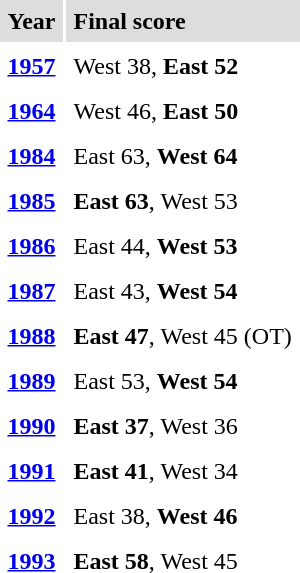<table cellpadding=5>
<tr>
</tr>
<tr bgcolor="#dddddd">
<td><strong>Year</strong></td>
<td><strong>Final score</strong></td>
</tr>
<tr>
<td><strong><a href='#'>1957</a></strong></td>
<td>West 38, <strong>East 52</strong></td>
</tr>
<tr>
<td><strong><a href='#'>1964</a></strong></td>
<td>West 46, <strong>East 50</strong></td>
</tr>
<tr>
<td><strong><a href='#'>1984</a></strong></td>
<td>East 63, <strong>West 64</strong></td>
</tr>
<tr>
<td><strong><a href='#'>1985</a></strong></td>
<td><strong>East 63</strong>, West 53</td>
</tr>
<tr>
<td><strong><a href='#'>1986</a></strong></td>
<td>East 44, <strong>West 53</strong></td>
</tr>
<tr>
<td><strong><a href='#'>1987</a></strong></td>
<td>East 43, <strong>West 54</strong></td>
</tr>
<tr>
<td><strong><a href='#'>1988</a></strong></td>
<td><strong>East 47</strong>, West 45 (OT)</td>
</tr>
<tr>
<td><strong><a href='#'>1989</a></strong></td>
<td>East 53, <strong>West 54</strong></td>
</tr>
<tr>
<td><strong><a href='#'>1990</a></strong></td>
<td><strong>East 37</strong>, West 36</td>
</tr>
<tr>
<td><strong><a href='#'>1991</a></strong></td>
<td><strong>East 41</strong>, West 34</td>
</tr>
<tr>
<td><strong><a href='#'>1992</a></strong></td>
<td>East 38, <strong>West 46</strong></td>
</tr>
<tr>
<td><strong><a href='#'>1993</a></strong></td>
<td><strong>East 58</strong>, West 45</td>
</tr>
<tr>
</tr>
</table>
